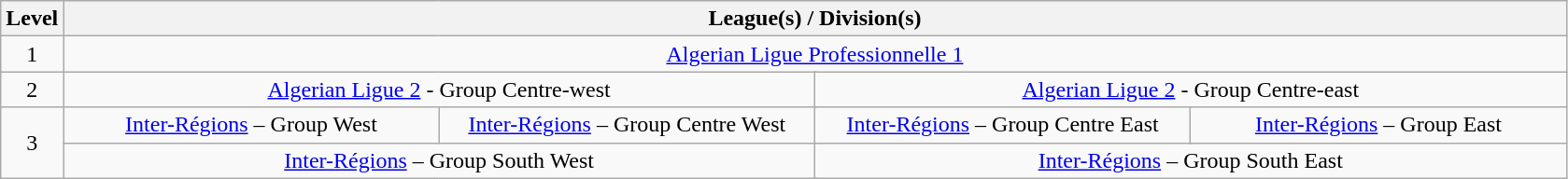<table class="wikitable" style="text-align: center;">
<tr>
<th width="4%">Level</th>
<th colspan="8" width="96%">League(s) / Division(s)</th>
</tr>
<tr>
<td width="4%">1</td>
<td colspan="8" width="96%"><a href='#'>Algerian Ligue Professionnelle 1</a><br></td>
</tr>
<tr>
<td width="4%">2</td>
<td colspan="4" width="96%"><a href='#'>Algerian Ligue 2</a> - Group Centre-west<br></td>
<td colspan="4" width="96%"><a href='#'>Algerian Ligue 2</a> - Group Centre-east<br></td>
</tr>
<tr>
<td rowspan=2 width="4%">3</td>
<td colspan="2" width="24%"><a href='#'>Inter-Régions</a> – Group West<br></td>
<td colspan="2" width="24%"><a href='#'>Inter-Régions</a> – Group Centre West<br></td>
<td colspan="2" width="24%"><a href='#'>Inter-Régions</a> – Group Centre East<br></td>
<td colspan="2" width="24%"><a href='#'>Inter-Régions</a> – Group East<br></td>
</tr>
<tr>
<td colspan="4" width="24%"><a href='#'>Inter-Régions</a> – Group South West<br></td>
<td colspan="4" width="24%"><a href='#'>Inter-Régions</a> – Group South East<br></td>
</tr>
</table>
